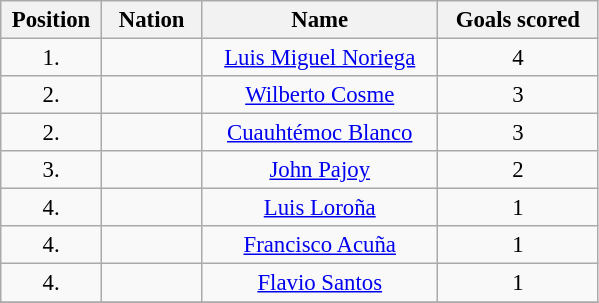<table class="wikitable" style="font-size: 95%; text-align: center;">
<tr>
<th width=60>Position</th>
<th width=60>Nation</th>
<th width=150>Name</th>
<th width=100>Goals scored</th>
</tr>
<tr>
<td>1.</td>
<td></td>
<td><a href='#'>Luis Miguel Noriega</a></td>
<td>4</td>
</tr>
<tr>
<td>2.</td>
<td></td>
<td><a href='#'>Wilberto Cosme</a></td>
<td>3</td>
</tr>
<tr>
<td>2.</td>
<td></td>
<td><a href='#'>Cuauhtémoc Blanco</a></td>
<td>3</td>
</tr>
<tr>
<td>3.</td>
<td></td>
<td><a href='#'>John Pajoy</a></td>
<td>2</td>
</tr>
<tr>
<td>4.</td>
<td></td>
<td><a href='#'>Luis Loroña</a></td>
<td>1</td>
</tr>
<tr>
<td>4.</td>
<td></td>
<td><a href='#'>Francisco Acuña</a></td>
<td>1</td>
</tr>
<tr>
<td>4.</td>
<td></td>
<td><a href='#'>Flavio Santos</a></td>
<td>1</td>
</tr>
<tr>
</tr>
</table>
